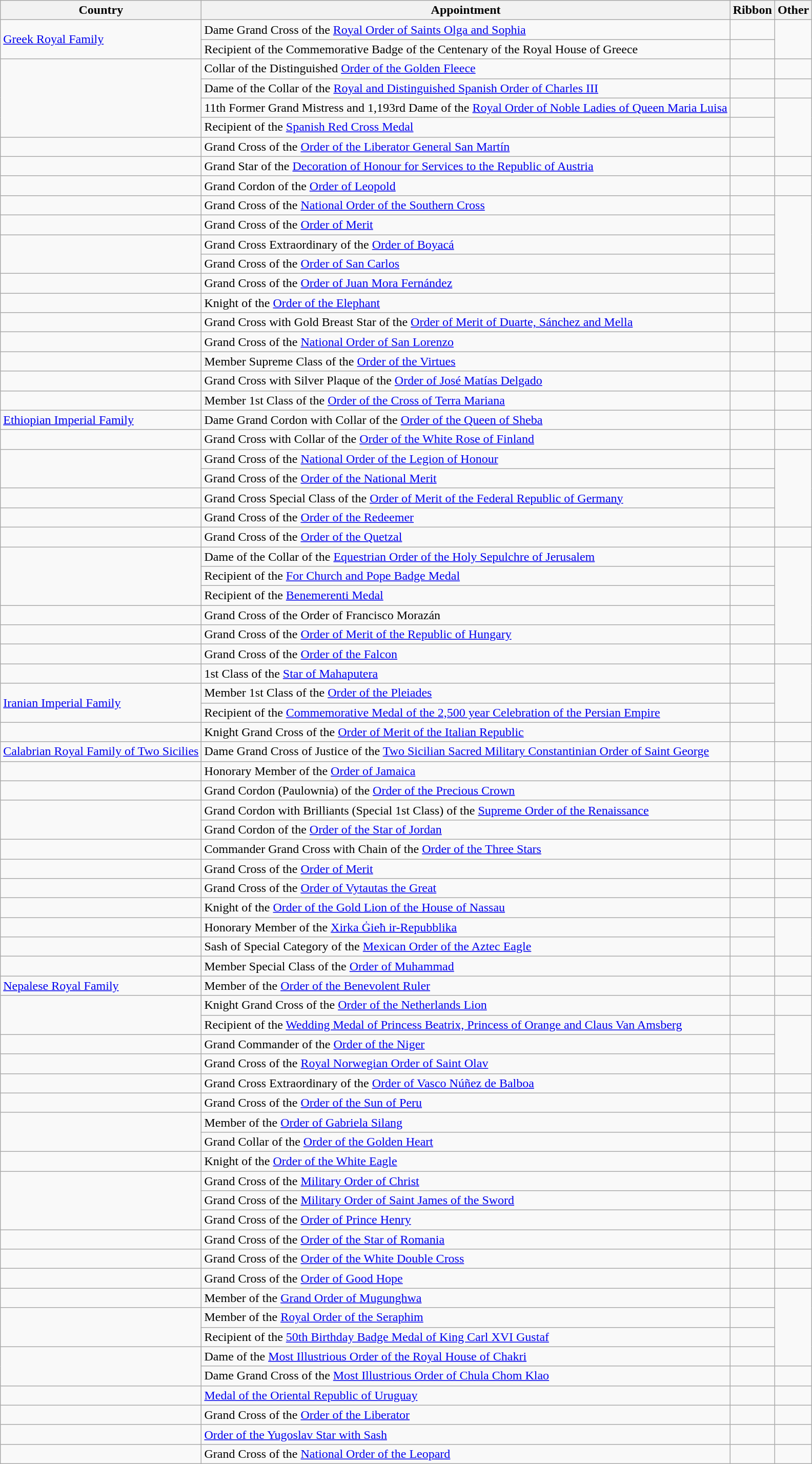<table class="wikitable sortable">
<tr>
<th>Country</th>
<th>Appointment</th>
<th>Ribbon</th>
<th>Other</th>
</tr>
<tr>
<td rowspan="2"> <a href='#'>Greek Royal Family</a></td>
<td>Dame Grand Cross of the <a href='#'>Royal Order of Saints Olga and Sophia</a></td>
<td></td>
<td rowspan="2"></td>
</tr>
<tr>
<td>Recipient of the Commemorative Badge of the Centenary of the Royal House of Greece</td>
<td></td>
</tr>
<tr>
<td rowspan="4"></td>
<td>Collar of the Distinguished <a href='#'>Order of the Golden Fleece</a></td>
<td></td>
<td></td>
</tr>
<tr>
<td>Dame of the Collar of the <a href='#'>Royal and Distinguished Spanish Order of Charles III</a></td>
<td></td>
<td></td>
</tr>
<tr>
<td>11th Former Grand Mistress and 1,193rd Dame of the <a href='#'>Royal Order of Noble Ladies of Queen Maria Luisa</a></td>
<td></td>
<td rowspan="3"></td>
</tr>
<tr>
<td>Recipient of the <a href='#'>Spanish Red Cross Medal</a></td>
<td></td>
</tr>
<tr>
<td></td>
<td>Grand Cross of the <a href='#'>Order of the Liberator General San Martín</a></td>
<td></td>
</tr>
<tr>
<td></td>
<td>Grand Star of the <a href='#'>Decoration of Honour for Services to the Republic of Austria</a></td>
<td></td>
<td></td>
</tr>
<tr>
<td></td>
<td>Grand Cordon of the <a href='#'>Order of Leopold</a></td>
<td></td>
<td></td>
</tr>
<tr>
<td></td>
<td>Grand Cross of the <a href='#'>National Order of the Southern Cross</a></td>
<td></td>
<td rowspan="6"></td>
</tr>
<tr>
<td></td>
<td>Grand Cross of the <a href='#'>Order of Merit</a></td>
<td></td>
</tr>
<tr>
<td rowspan="2"></td>
<td>Grand Cross Extraordinary of the <a href='#'>Order of Boyacá</a></td>
<td></td>
</tr>
<tr>
<td>Grand Cross of the <a href='#'>Order of San Carlos</a></td>
<td></td>
</tr>
<tr>
<td></td>
<td>Grand Cross of the <a href='#'>Order of Juan Mora Fernández</a></td>
<td></td>
</tr>
<tr>
<td></td>
<td>Knight of the <a href='#'>Order of the Elephant</a></td>
<td></td>
</tr>
<tr>
<td></td>
<td>Grand Cross with Gold Breast Star of the <a href='#'>Order of Merit of Duarte, Sánchez and Mella</a></td>
<td></td>
<td></td>
</tr>
<tr>
<td></td>
<td>Grand Cross of the <a href='#'>National Order of San Lorenzo</a></td>
<td></td>
<td></td>
</tr>
<tr>
<td></td>
<td>Member Supreme Class of the <a href='#'>Order of the Virtues</a></td>
<td></td>
<td></td>
</tr>
<tr>
<td></td>
<td>Grand Cross with Silver Plaque of the <a href='#'>Order of José Matías Delgado</a></td>
<td></td>
<td></td>
</tr>
<tr>
<td></td>
<td>Member 1st Class of the <a href='#'>Order of the Cross of Terra Mariana</a></td>
<td></td>
<td></td>
</tr>
<tr>
<td> <a href='#'>Ethiopian Imperial Family</a></td>
<td>Dame Grand Cordon with Collar of the <a href='#'>Order of the Queen of Sheba</a></td>
<td></td>
<td></td>
</tr>
<tr>
<td></td>
<td>Grand Cross with Collar of the <a href='#'>Order of the White Rose of Finland</a></td>
<td></td>
<td></td>
</tr>
<tr>
<td rowspan="2"></td>
<td>Grand Cross of the <a href='#'>National Order of the Legion of Honour</a></td>
<td></td>
<td rowspan="4"></td>
</tr>
<tr>
<td>Grand Cross of the <a href='#'>Order of the National Merit</a></td>
<td></td>
</tr>
<tr>
<td></td>
<td>Grand Cross Special Class of the <a href='#'>Order of Merit of the Federal Republic of Germany</a></td>
<td></td>
</tr>
<tr>
<td></td>
<td>Grand Cross of the <a href='#'>Order of the Redeemer</a></td>
<td></td>
</tr>
<tr>
<td></td>
<td>Grand Cross of the <a href='#'>Order of the Quetzal</a></td>
<td></td>
<td></td>
</tr>
<tr>
<td rowspan="3"></td>
<td>Dame of the Collar of the <a href='#'>Equestrian Order of the Holy Sepulchre of Jerusalem</a></td>
<td></td>
<td rowspan="5"></td>
</tr>
<tr>
<td>Recipient of the <a href='#'>For Church and Pope Badge Medal</a></td>
<td></td>
</tr>
<tr>
<td>Recipient of the <a href='#'>Benemerenti Medal</a></td>
<td></td>
</tr>
<tr>
<td></td>
<td>Grand Cross of the Order of Francisco Morazán</td>
<td></td>
</tr>
<tr>
<td></td>
<td>Grand Cross of the <a href='#'>Order of Merit of the Republic of Hungary</a></td>
<td></td>
</tr>
<tr>
<td></td>
<td>Grand Cross of the <a href='#'>Order of the Falcon</a></td>
<td></td>
<td></td>
</tr>
<tr>
<td></td>
<td>1st Class of the <a href='#'>Star of Mahaputera</a></td>
<td></td>
<td rowspan="3"></td>
</tr>
<tr>
<td rowspan="2"> <a href='#'>Iranian Imperial Family</a></td>
<td>Member 1st Class of the <a href='#'>Order of the Pleiades</a></td>
<td></td>
</tr>
<tr>
<td>Recipient of the <a href='#'>Commemorative Medal of the 2,500 year Celebration of the Persian Empire</a></td>
<td></td>
</tr>
<tr>
<td></td>
<td>Knight Grand Cross of the <a href='#'>Order of Merit of the Italian Republic</a></td>
<td></td>
<td></td>
</tr>
<tr>
<td> <a href='#'>Calabrian Royal Family of Two Sicilies</a></td>
<td>Dame Grand Cross of Justice of the <a href='#'>Two Sicilian Sacred Military Constantinian Order of Saint George</a></td>
<td></td>
<td></td>
</tr>
<tr>
<td></td>
<td>Honorary Member of the <a href='#'>Order of Jamaica</a></td>
<td></td>
<td></td>
</tr>
<tr>
<td></td>
<td>Grand Cordon (Paulownia) of the <a href='#'>Order of the Precious Crown</a></td>
<td></td>
<td></td>
</tr>
<tr>
<td rowspan="2"></td>
<td>Grand Cordon with Brilliants (Special 1st Class) of the <a href='#'>Supreme Order of the Renaissance</a></td>
<td></td>
<td></td>
</tr>
<tr>
<td>Grand Cordon of the <a href='#'>Order of the Star of Jordan</a></td>
<td></td>
<td></td>
</tr>
<tr>
<td></td>
<td>Commander Grand Cross with Chain of the <a href='#'>Order of the Three Stars</a></td>
<td></td>
<td></td>
</tr>
<tr>
<td></td>
<td>Grand Cross of the <a href='#'>Order of Merit</a></td>
<td></td>
<td></td>
</tr>
<tr>
<td></td>
<td>Grand Cross of the <a href='#'>Order of Vytautas the Great</a></td>
<td></td>
<td></td>
</tr>
<tr>
<td></td>
<td>Knight of the <a href='#'>Order of the Gold Lion of the House of Nassau</a></td>
<td></td>
<td></td>
</tr>
<tr>
<td></td>
<td>Honorary Member of the <a href='#'>Xirka Ġieħ ir-Repubblika</a></td>
<td></td>
<td rowspan="2"></td>
</tr>
<tr>
<td></td>
<td>Sash of Special Category of the <a href='#'>Mexican Order of the Aztec Eagle</a></td>
<td></td>
</tr>
<tr>
<td></td>
<td>Member Special Class of the <a href='#'>Order of Muhammad</a></td>
<td></td>
<td></td>
</tr>
<tr>
<td> <a href='#'>Nepalese Royal Family</a></td>
<td>Member of the <a href='#'>Order of the Benevolent Ruler</a></td>
<td></td>
<td></td>
</tr>
<tr>
<td rowspan="2"></td>
<td>Knight Grand Cross of the <a href='#'>Order of the Netherlands Lion</a></td>
<td></td>
<td></td>
</tr>
<tr>
<td>Recipient of the <a href='#'>Wedding Medal of Princess Beatrix, Princess of Orange and Claus Van Amsberg</a></td>
<td></td>
<td rowspan="3"></td>
</tr>
<tr>
<td></td>
<td>Grand Commander of the <a href='#'>Order of the Niger</a></td>
<td></td>
</tr>
<tr>
<td></td>
<td>Grand Cross of the <a href='#'>Royal Norwegian Order of Saint Olav</a></td>
<td></td>
</tr>
<tr>
<td></td>
<td>Grand Cross Extraordinary of the <a href='#'>Order of Vasco Núñez de Balboa</a></td>
<td></td>
<td></td>
</tr>
<tr>
<td></td>
<td>Grand Cross of the <a href='#'>Order of the Sun of Peru</a></td>
<td></td>
<td></td>
</tr>
<tr>
<td rowspan="2"></td>
<td>Member of the <a href='#'>Order of Gabriela Silang</a></td>
<td></td>
<td></td>
</tr>
<tr>
<td>Grand Collar of the <a href='#'>Order of the Golden Heart</a></td>
<td></td>
<td></td>
</tr>
<tr>
<td></td>
<td>Knight of the <a href='#'>Order of the White Eagle</a></td>
<td></td>
<td></td>
</tr>
<tr>
<td rowspan="3"></td>
<td>Grand Cross of the <a href='#'>Military Order of Christ</a></td>
<td></td>
<td></td>
</tr>
<tr>
<td>Grand Cross of the <a href='#'>Military Order of Saint James of the Sword</a></td>
<td></td>
<td></td>
</tr>
<tr>
<td>Grand Cross of the <a href='#'>Order of Prince Henry</a></td>
<td></td>
<td></td>
</tr>
<tr>
<td></td>
<td>Grand Cross of the <a href='#'>Order of the Star of Romania</a></td>
<td></td>
<td></td>
</tr>
<tr>
<td></td>
<td>Grand Cross of the <a href='#'>Order of the White Double Cross</a></td>
<td></td>
<td></td>
</tr>
<tr>
<td></td>
<td>Grand Cross of the <a href='#'>Order of Good Hope</a></td>
<td></td>
<td></td>
</tr>
<tr>
<td></td>
<td>Member of the <a href='#'>Grand Order of Mugunghwa</a></td>
<td></td>
<td rowspan="4"></td>
</tr>
<tr>
<td rowspan="2"></td>
<td>Member of the <a href='#'>Royal Order of the Seraphim</a></td>
<td></td>
</tr>
<tr>
<td>Recipient of the <a href='#'>50th Birthday Badge Medal of King Carl XVI Gustaf</a></td>
<td></td>
</tr>
<tr>
<td rowspan="2"></td>
<td>Dame of the <a href='#'>Most Illustrious Order of the Royal House of Chakri</a></td>
<td></td>
</tr>
<tr>
<td>Dame Grand Cross of the <a href='#'>Most Illustrious Order of Chula Chom Klao</a></td>
<td></td>
<td></td>
</tr>
<tr>
<td></td>
<td><a href='#'>Medal of the Oriental Republic of Uruguay</a></td>
<td></td>
<td></td>
</tr>
<tr>
<td></td>
<td>Grand Cross of the <a href='#'>Order of the Liberator</a></td>
<td></td>
<td></td>
</tr>
<tr>
<td></td>
<td><a href='#'>Order of the Yugoslav Star with Sash</a></td>
<td></td>
<td></td>
</tr>
<tr>
<td></td>
<td>Grand Cross of the <a href='#'>National Order of the Leopard</a></td>
<td></td>
<td></td>
</tr>
</table>
